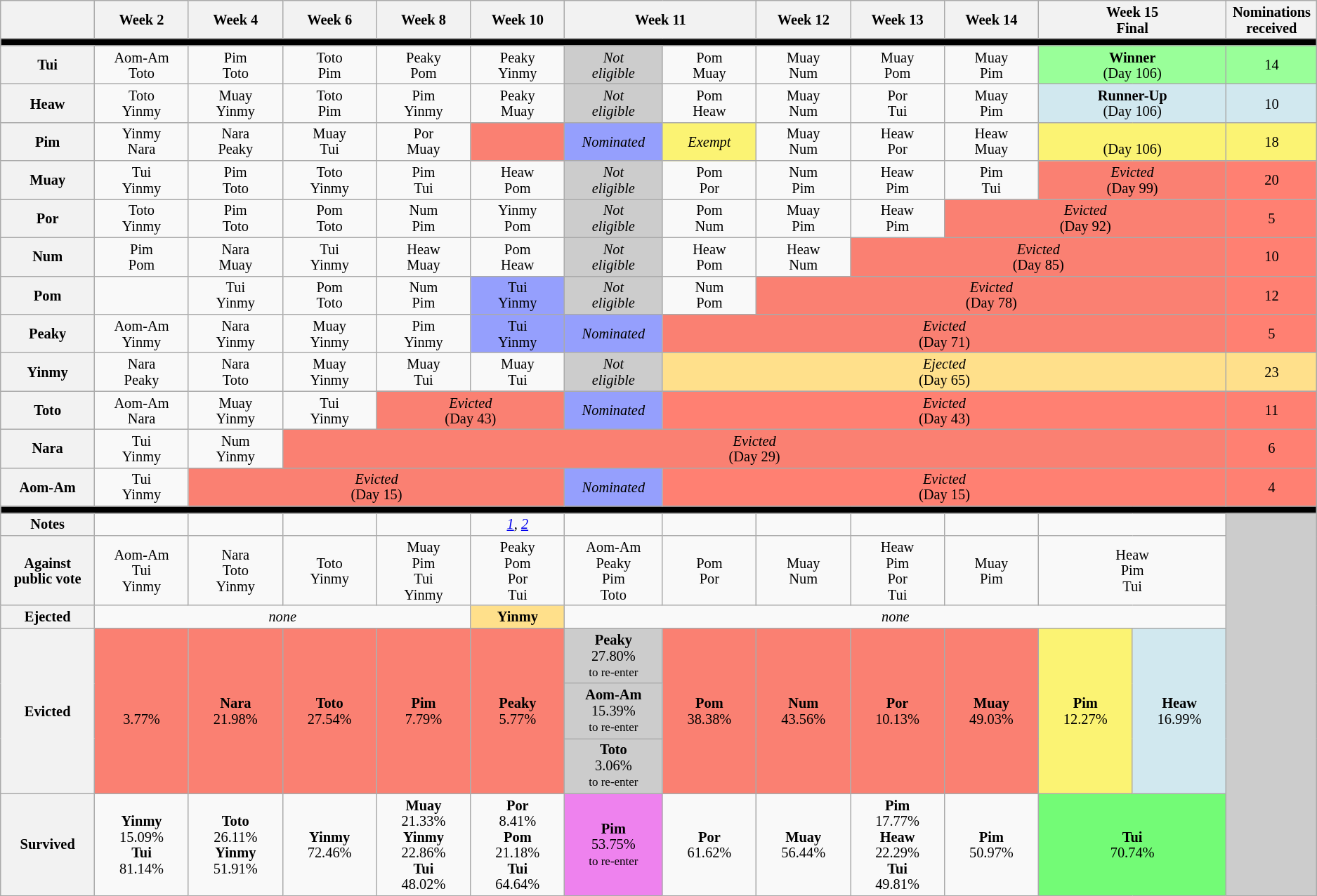<table class="wikitable" style="text-align:center; font-size:85%; line-height:15px;">
<tr>
<th style="width:5%"></th>
<th style="width:5%">Week 2</th>
<th style="width:5%">Week 4</th>
<th style="width:5%">Week 6</th>
<th style="width:5%">Week 8</th>
<th style="width:5%">Week 10</th>
<th colspan="2" style="width:10%">Week 11</th>
<th style="width:5%">Week 12</th>
<th style="width:5%">Week 13</th>
<th style="width:5%">Week 14</th>
<th style="width:10%" colspan=2>Week 15<br>Final</th>
<th style="width:1%;">Nominations received</th>
</tr>
<tr>
<th colspan="14" style="background:#000;"></th>
</tr>
<tr>
<th>Tui</th>
<td>Aom-Am<br>Toto</td>
<td>Pim<br>Toto</td>
<td>Toto<br>Pim</td>
<td>Peaky<br>Pom</td>
<td>Peaky<br>Yinmy</td>
<td style="background:#ccc"><em>Not<br>eligible</em></td>
<td>Pom<br>Muay</td>
<td>Muay<br>Num</td>
<td>Muay<br>Pom</td>
<td>Muay<br>Pim</td>
<td colspan="2" style="background:#99FF99; width:5%"><strong>Winner</strong><br>(Day 106)</td>
<td style="background:#99FF99">14</td>
</tr>
<tr>
<th>Heaw</th>
<td>Toto<br>Yinmy</td>
<td>Muay<br>Yinmy</td>
<td>Toto<br>Pim</td>
<td>Pim<br>Yinmy</td>
<td>Peaky<br>Muay</td>
<td style="background:#ccc"><em>Not<br>eligible</em></td>
<td>Pom<br>Heaw</td>
<td>Muay<br>Num</td>
<td>Por<br>Tui</td>
<td>Muay<br>Pim</td>
<td colspan="2" style="background:#D1E8EF"><strong>Runner-Up</strong><br>(Day 106)</td>
<td style="background:#D1E8EF">10</td>
</tr>
<tr>
<th>Pim</th>
<td>Yinmy<br>Nara</td>
<td>Nara<br>Peaky</td>
<td>Muay<br>Tui</td>
<td>Por<br>Muay</td>
<td style="background:#FA8072"></td>
<td style="background:#959FFD"><em>Nominated</em></td>
<td style="background:#FBF373"><em>Exempt</em></td>
<td>Muay<br>Num</td>
<td>Heaw<br>Por</td>
<td>Heaw<br>Muay</td>
<td colspan="2" style="background:#FBF373"><br>(Day 106)</td>
<td style="background:#FBF373">18</td>
</tr>
<tr>
<th>Muay</th>
<td>Tui<br>Yinmy</td>
<td>Pim<br>Toto</td>
<td>Toto<br>Yinmy</td>
<td>Pim<br>Tui</td>
<td>Heaw<br>Pom</td>
<td style="background:#ccc"><em>Not<br>eligible</em></td>
<td>Pom<br>Por</td>
<td>Num<br>Pim</td>
<td>Heaw<br>Pim</td>
<td>Pim<br>Tui</td>
<td style="background:#FA8072" colspan=2><em>Evicted</em><br>(Day 99)</td>
<td style="background:#FF8072">20</td>
</tr>
<tr>
<th>Por</th>
<td>Toto<br>Yinmy</td>
<td>Pim<br>Toto</td>
<td>Pom<br>Toto</td>
<td>Num<br>Pim</td>
<td>Yinmy<br>Pom</td>
<td style="background:#ccc"><em>Not<br>eligible</em></td>
<td>Pom<br>Num</td>
<td>Muay<br>Pim</td>
<td>Heaw<br>Pim</td>
<td style="background:#FA8072" colspan=3><em>Evicted</em><br>(Day 92)</td>
<td style="background:#FF8072">5</td>
</tr>
<tr>
<th>Num</th>
<td>Pim<br>Pom</td>
<td>Nara<br>Muay</td>
<td>Tui<br>Yinmy</td>
<td>Heaw<br>Muay</td>
<td>Pom<br>Heaw</td>
<td style="background:#ccc"><em>Not<br>eligible</em></td>
<td>Heaw<br>Pom</td>
<td>Heaw<br>Num</td>
<td style="background:#FA8072" colspan=4><em>Evicted</em><br>(Day 85)</td>
<td style="background:#FF8072">10</td>
</tr>
<tr>
<th>Pom</th>
<td></td>
<td>Tui<br>Yinmy</td>
<td>Pom<br>Toto</td>
<td>Num<br>Pim</td>
<td style="background:#959FFD">Tui<br>Yinmy</td>
<td style="background:#ccc"><em>Not<br>eligible</em></td>
<td>Num<br>Pom</td>
<td style="background:#FA8072" colspan=5><em>Evicted</em><br>(Day 78)</td>
<td style="background:#FF8072">12</td>
</tr>
<tr>
<th>Peaky</th>
<td>Aom-Am<br>Yinmy</td>
<td>Nara<br>Yinmy</td>
<td>Muay<br>Yinmy</td>
<td>Pim<br>Yinmy</td>
<td style="background:#959FFD">Tui<br>Yinmy</td>
<td style="background:#959FFD"><em>Nominated</em></td>
<td colspan="6" style="background:#FA8072"><em>Evicted</em><br>(Day 71)</td>
<td style="background:#FF8072">5</td>
</tr>
<tr>
<th>Yinmy</th>
<td>Nara<br>Peaky</td>
<td>Nara<br>Toto</td>
<td>Muay<br>Yinmy</td>
<td>Muay<br>Tui</td>
<td>Muay<br>Tui</td>
<td style="background:#ccc"><em>Not<br>eligible</em></td>
<td colspan="6" style="background:#FFE08B"><em>Ejected</em><br>(Day 65)</td>
<td style="background:#FFE08B;">23</td>
</tr>
<tr>
<th>Toto</th>
<td>Aom-Am<br>Nara</td>
<td>Muay<br> Yinmy</td>
<td>Tui<br>Yinmy</td>
<td colspan="2" style="background:#FA8072"><em>Evicted</em><br>(Day 43)</td>
<td style="background:#959FFD"><em>Nominated</em></td>
<td colspan="6" style="background:#FF8072"><em>Evicted</em><br>(Day 43)</td>
<td style="background:#FF8072">11</td>
</tr>
<tr>
<th>Nara</th>
<td>Tui<br>Yinmy</td>
<td>Num<br>Yinmy</td>
<td colspan="10" style="background:#FA8072"><em>Evicted</em><br>(Day 29)</td>
<td style="background:#FF8072">6</td>
</tr>
<tr>
<th>Aom-Am</th>
<td>Tui<br>Yinmy</td>
<td colspan="4" style="background:#FA8072"><em>Evicted</em><br>(Day 15)</td>
<td style="background:#959FFD"><em>Nominated</em></td>
<td colspan="6" style="background:#FF8072"><em>Evicted</em><br>(Day 15)</td>
<td style="background:#FF8072">4</td>
</tr>
<tr>
<th colspan="14" style="background:#000;"></th>
</tr>
<tr>
<th>Notes</th>
<td></td>
<td></td>
<td></td>
<td></td>
<td><em><a href='#'>1</a>, <a href='#'>2</a></em></td>
<td></td>
<td></td>
<td></td>
<td></td>
<td></td>
<td colspan=2></td>
<td rowspan="8" style="background:#CCCCCC;"></td>
</tr>
<tr>
<th>Against<br>public vote</th>
<td>Aom-Am<br>Tui<br>Yinmy</td>
<td>Nara<br>Toto<br>Yinmy</td>
<td>Toto<br>Yinmy</td>
<td>Muay<br>Pim<br>Tui<br>Yinmy</td>
<td>Peaky<br>Pom<br>Por<br>Tui</td>
<td>Aom-Am<br>Peaky<br>Pim<br>Toto</td>
<td>Pom<br>Por</td>
<td>Muay<br>Num</td>
<td>Heaw<br>Pim<br>Por<br>Tui</td>
<td>Muay<br>Pim</td>
<td colspan="2">Heaw<br>Pim<br>Tui</td>
</tr>
<tr>
<th>Ejected</th>
<td colspan="4"><em>none</em></td>
<td style="background:#FFE08B;"><strong>Yinmy</strong></td>
<td colspan="7"><em>none</em></td>
</tr>
<tr>
<th rowspan="3">Evicted</th>
<td rowspan="3" style="background:#FA8072"><br>3.77%<br></td>
<td rowspan="3" style="background:#FA8072"><strong>Nara</strong><br>21.98%<br></td>
<td rowspan="3" style="background:#FA8072"><strong>Toto</strong><br>27.54%<br></td>
<td rowspan="3" style="background:#FA8072"><strong>Pim</strong><br>7.79%<br></td>
<td rowspan="3" style="background:#FA8072"><strong>Peaky</strong><br>5.77%<br></td>
<td style="background:#ccc; width:5%"><strong>Peaky</strong><br>27.80%<br><small>to re-enter</small></td>
<td rowspan="3" style="background:#FA8072; width:5%"><strong>Pom</strong><br>38.38%<br></td>
<td rowspan="3" style="background:#FA8072"><strong>Num</strong><br>43.56%<br></td>
<td rowspan="3" style="background:#FA8072"><strong>Por</strong><br>10.13%<br></td>
<td rowspan="3" style="background:#FA8072"><strong>Muay</strong><br>49.03%<br></td>
<td rowspan="3" style="background:#FBF373"><strong>Pim</strong><br>12.27%<br></td>
<td rowspan="3" style="background:#D1E8EF"><strong>Heaw</strong><br>16.99%<br></td>
</tr>
<tr>
<td style="background:#ccc"><strong>Aom-Am</strong><br>15.39%<br><small>to re-enter</small></td>
</tr>
<tr>
<td style="background:#ccc"><strong>Toto</strong><br>3.06%<br><small>to re-enter</small></td>
</tr>
<tr>
<th>Survived</th>
<td><strong>Yinmy</strong><br>15.09%<br> <strong>Tui</strong><br>81.14%</td>
<td><strong>Toto</strong><br>26.11%<br><strong>Yinmy</strong><br>51.91%</td>
<td><strong>Yinmy</strong><br>72.46%</td>
<td><strong>Muay</strong> <br>21.33%<br><strong>Yinmy</strong><br>22.86%<br><strong>Tui</strong><br>48.02%</td>
<td><strong>Por</strong> <br>8.41%<br><strong>Pom</strong><br>21.18%<br><strong>Tui</strong><br>64.64%</td>
<td style="background:violet;"><strong>Pim</strong><br>53.75%<br><small>to re-enter</small></td>
<td><strong>Por</strong><br>61.62%</td>
<td><strong>Muay</strong><br>56.44%</td>
<td><strong>Pim</strong> <br>17.77%<br><strong>Heaw</strong><br>22.29%<br><strong>Tui</strong><br>49.81%</td>
<td><strong>Pim</strong> <br>50.97%</td>
<td colspan="2" style="background:#73FB76;"><strong>Tui</strong><br>70.74%<br></td>
</tr>
</table>
